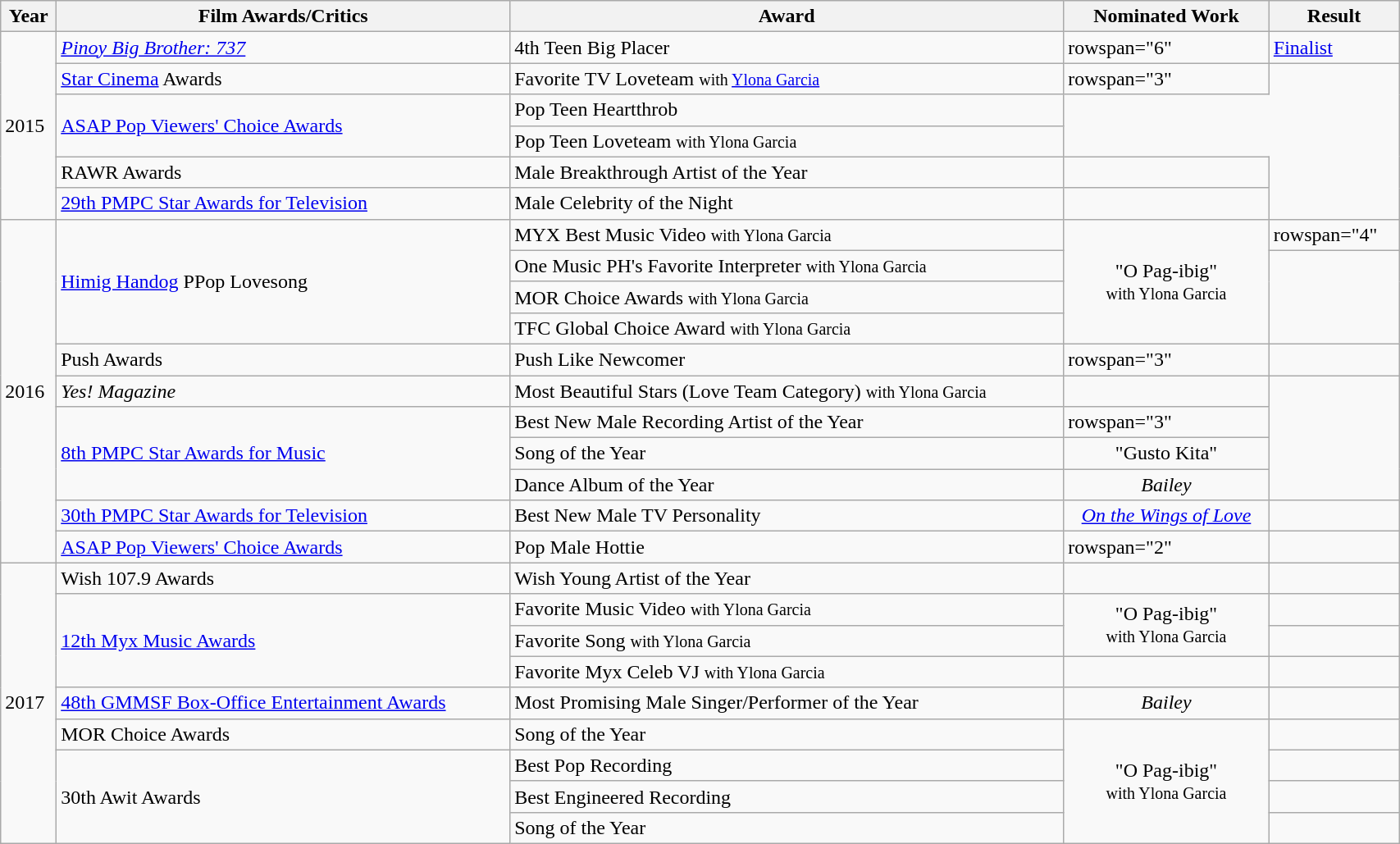<table class="wikitable" style="width: 90%;">
<tr>
<th>Year</th>
<th>Film Awards/Critics</th>
<th>Award</th>
<th>Nominated Work</th>
<th>Result</th>
</tr>
<tr>
<td rowspan="6">2015</td>
<td><em><a href='#'>Pinoy Big Brother: 737</a></em></td>
<td>4th Teen Big Placer</td>
<td>rowspan="6" </td>
<td><a href='#'>Finalist</a></td>
</tr>
<tr>
<td><a href='#'>Star Cinema</a> Awards</td>
<td>Favorite TV Loveteam <small>with <a href='#'>Ylona Garcia</a></small></td>
<td>rowspan="3" </td>
</tr>
<tr>
<td rowspan="2"><a href='#'>ASAP Pop Viewers' Choice Awards</a></td>
<td>Pop Teen Heartthrob</td>
</tr>
<tr>
<td>Pop Teen Loveteam <small>with Ylona Garcia</small></td>
</tr>
<tr>
<td>RAWR Awards</td>
<td>Male Breakthrough Artist of the Year</td>
<td></td>
</tr>
<tr>
<td><a href='#'>29th PMPC Star Awards for Television</a></td>
<td>Male Celebrity of the Night</td>
<td></td>
</tr>
<tr>
<td rowspan="11">2016</td>
<td rowspan="4"><a href='#'>Himig Handog</a> PPop Lovesong</td>
<td>MYX Best Music Video <small>with Ylona Garcia</small></td>
<td rowspan="4" align="center">"O Pag-ibig"<br><small>with Ylona Garcia</small></td>
<td>rowspan="4" </td>
</tr>
<tr>
<td>One Music PH's Favorite Interpreter <small>with Ylona Garcia</small></td>
</tr>
<tr>
<td>MOR Choice Awards <small>with Ylona Garcia</small></td>
</tr>
<tr>
<td>TFC Global Choice Award <small>with Ylona Garcia</small></td>
</tr>
<tr>
<td>Push Awards</td>
<td>Push Like Newcomer</td>
<td>rowspan="3" </td>
<td></td>
</tr>
<tr>
<td><em>Yes! Magazine</em></td>
<td>Most Beautiful Stars (Love Team Category) <small>with Ylona Garcia</small></td>
<td></td>
</tr>
<tr>
<td rowspan="3"><a href='#'>8th PMPC Star Awards for Music</a></td>
<td>Best New Male Recording Artist of the Year</td>
<td>rowspan="3" </td>
</tr>
<tr>
<td>Song of the Year</td>
<td align="center">"Gusto Kita"</td>
</tr>
<tr>
<td>Dance Album of the Year</td>
<td align="center"><em>Bailey</em></td>
</tr>
<tr>
<td><a href='#'>30th PMPC Star Awards for Television</a></td>
<td>Best New Male TV Personality</td>
<td align="center"><em><a href='#'>On the Wings of Love</a></em></td>
<td></td>
</tr>
<tr>
<td><a href='#'>ASAP Pop Viewers' Choice Awards</a></td>
<td>Pop Male Hottie</td>
<td>rowspan="2" </td>
<td></td>
</tr>
<tr>
<td rowspan=9>2017</td>
<td>Wish 107.9 Awards</td>
<td>Wish Young Artist of the Year</td>
<td></td>
</tr>
<tr>
<td rowspan=3><a href='#'>12th Myx Music Awards</a></td>
<td>Favorite Music Video <small>with Ylona Garcia</small></td>
<td rowspan=2 align="center">"O Pag-ibig"<br><small>with Ylona Garcia</small></td>
<td></td>
</tr>
<tr>
<td>Favorite Song <small>with Ylona Garcia</small></td>
<td></td>
</tr>
<tr>
<td>Favorite Myx Celeb VJ <small>with Ylona Garcia</small></td>
<td></td>
<td></td>
</tr>
<tr>
<td><a href='#'>48th GMMSF Box-Office Entertainment Awards</a></td>
<td>Most Promising Male Singer/Performer of the Year</td>
<td align="center"><em>Bailey</em></td>
<td></td>
</tr>
<tr>
<td>MOR Choice Awards</td>
<td>Song of the Year</td>
<td rowspan="6" align= center>"O Pag-ibig"<br><small>with Ylona Garcia</small></td>
<td></td>
</tr>
<tr>
<td rowspan=3>30th Awit Awards</td>
<td>Best Pop Recording</td>
<td></td>
</tr>
<tr>
<td>Best Engineered Recording</td>
<td></td>
</tr>
<tr>
<td>Song of the Year</td>
<td></td>
</tr>
</table>
